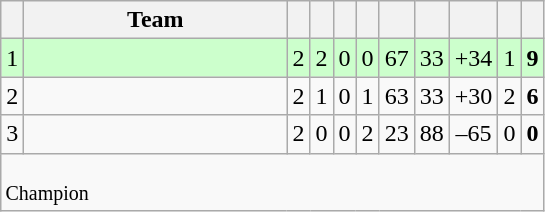<table class="wikitable" style="text-align:center;">
<tr>
<th></th>
<th style="width:10.5em;">Team</th>
<th></th>
<th></th>
<th></th>
<th></th>
<th></th>
<th></th>
<th></th>
<th></th>
<th></th>
</tr>
<tr bgcolor="#ccffcc">
<td>1</td>
<td align="left"></td>
<td>2</td>
<td>2</td>
<td>0</td>
<td>0</td>
<td>67</td>
<td>33</td>
<td>+34</td>
<td>1</td>
<td><strong>9</strong></td>
</tr>
<tr>
<td>2</td>
<td align="left"></td>
<td>2</td>
<td>1</td>
<td>0</td>
<td>1</td>
<td>63</td>
<td>33</td>
<td>+30</td>
<td>2</td>
<td><strong>6</strong></td>
</tr>
<tr>
<td>3</td>
<td align="left"></td>
<td>2</td>
<td>0</td>
<td>0</td>
<td>2</td>
<td>23</td>
<td>88</td>
<td>–65</td>
<td>0</td>
<td><strong>0</strong></td>
</tr>
<tr | style="text-align:left;" |>
<td colspan="11" style="border:0px; font-size:smaller"><br><span>Champion</span></td>
</tr>
</table>
